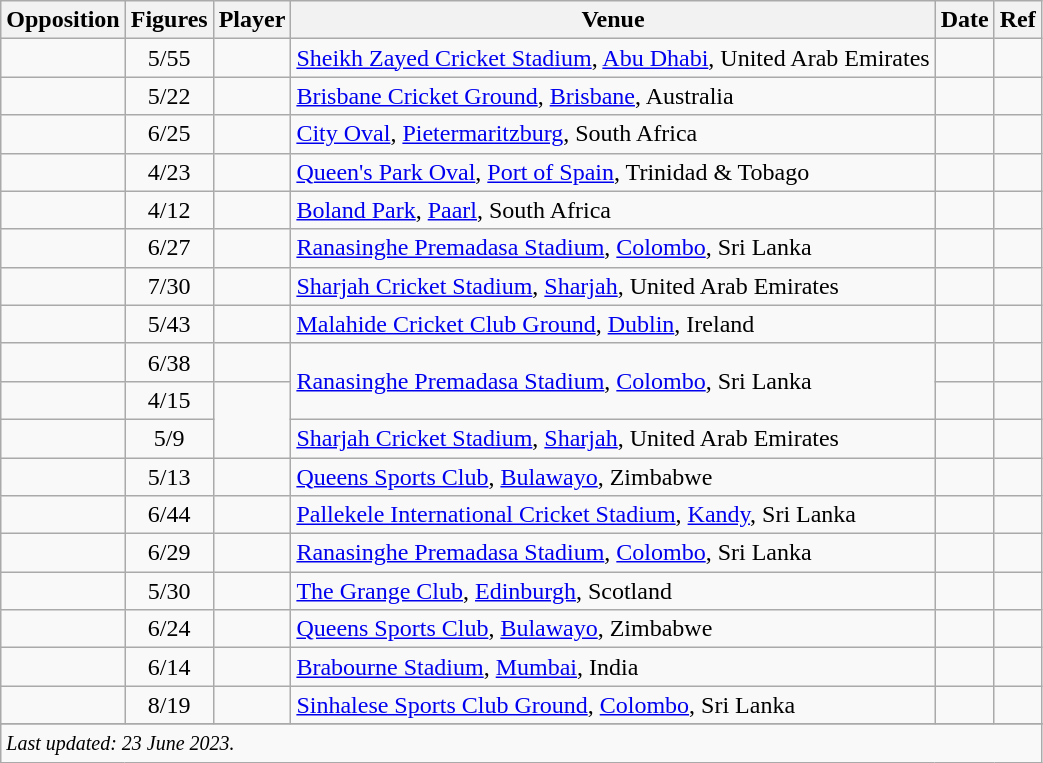<table class="wikitable sortable">
<tr>
<th scope=col>Opposition</th>
<th scope=col>Figures</th>
<th scope=col>Player</th>
<th scope=col>Venue</th>
<th scope=col>Date</th>
<th scope=col>Ref</th>
</tr>
<tr>
<td></td>
<td scope=row style=text-align:center;>5/55</td>
<td></td>
<td><a href='#'>Sheikh Zayed Cricket Stadium</a>, <a href='#'>Abu Dhabi</a>, United Arab Emirates</td>
<td></td>
<td></td>
</tr>
<tr>
<td></td>
<td scope=row style=text-align:center;>5/22</td>
<td></td>
<td><a href='#'>Brisbane Cricket Ground</a>, <a href='#'>Brisbane</a>, Australia</td>
<td></td>
<td></td>
</tr>
<tr>
<td></td>
<td scope=row style=text-align:center;>6/25</td>
<td></td>
<td><a href='#'>City Oval</a>, <a href='#'>Pietermaritzburg</a>, South Africa</td>
<td> </td>
<td></td>
</tr>
<tr>
<td></td>
<td scope=row style=text-align:center;>4/23</td>
<td></td>
<td><a href='#'>Queen's Park Oval</a>, <a href='#'>Port of Spain</a>, Trinidad & Tobago</td>
<td> </td>
<td></td>
</tr>
<tr>
<td></td>
<td scope=row style=text-align:center;>4/12</td>
<td></td>
<td><a href='#'>Boland Park</a>, <a href='#'>Paarl</a>, South Africa</td>
<td> </td>
<td></td>
</tr>
<tr>
<td></td>
<td scope=row style=text-align:center;>6/27</td>
<td></td>
<td><a href='#'>Ranasinghe Premadasa Stadium</a>, <a href='#'>Colombo</a>, Sri Lanka</td>
<td></td>
<td></td>
</tr>
<tr>
<td></td>
<td scope=row style=text-align:center;>7/30</td>
<td></td>
<td><a href='#'>Sharjah Cricket Stadium</a>, <a href='#'>Sharjah</a>, United Arab Emirates</td>
<td></td>
<td></td>
</tr>
<tr>
<td></td>
<td scope=row style=text-align:center;>5/43</td>
<td></td>
<td><a href='#'>Malahide Cricket Club Ground</a>, <a href='#'>Dublin</a>, Ireland</td>
<td></td>
<td></td>
</tr>
<tr>
<td></td>
<td scope=row style=text-align:center;>6/38</td>
<td></td>
<td rowspan=2><a href='#'>Ranasinghe Premadasa Stadium</a>, <a href='#'>Colombo</a>, Sri Lanka</td>
<td> </td>
<td></td>
</tr>
<tr>
<td></td>
<td scope=row style=text-align:center;>4/15</td>
<td rowspan=2></td>
<td></td>
<td></td>
</tr>
<tr>
<td></td>
<td scope=row style=text-align:center;>5/9</td>
<td><a href='#'>Sharjah Cricket Stadium</a>, <a href='#'>Sharjah</a>, United Arab Emirates</td>
<td></td>
<td></td>
</tr>
<tr>
<td></td>
<td scope=row style=text-align:center;>5/13</td>
<td> </td>
<td><a href='#'>Queens Sports Club</a>, <a href='#'>Bulawayo</a>, Zimbabwe</td>
<td></td>
<td></td>
</tr>
<tr>
<td></td>
<td scope=row style=text-align:center;>6/44</td>
<td></td>
<td><a href='#'>Pallekele International Cricket Stadium</a>, <a href='#'>Kandy</a>, Sri Lanka</td>
<td></td>
<td></td>
</tr>
<tr>
<td></td>
<td scope=row style=text-align:center;>6/29</td>
<td></td>
<td><a href='#'>Ranasinghe Premadasa Stadium</a>, <a href='#'>Colombo</a>, Sri Lanka</td>
<td></td>
<td></td>
</tr>
<tr>
<td></td>
<td scope=row style=text-align:center;>5/30</td>
<td></td>
<td><a href='#'>The Grange Club</a>, <a href='#'>Edinburgh</a>, Scotland</td>
<td></td>
<td></td>
</tr>
<tr>
<td></td>
<td scope=row style=text-align:center;>6/24</td>
<td> </td>
<td><a href='#'>Queens Sports Club</a>, <a href='#'>Bulawayo</a>, Zimbabwe</td>
<td></td>
<td></td>
</tr>
<tr>
<td></td>
<td scope=row style=text-align:center;>6/14</td>
<td></td>
<td><a href='#'>Brabourne Stadium</a>, <a href='#'>Mumbai</a>, India</td>
<td></td>
<td></td>
</tr>
<tr>
<td></td>
<td scope=row style=text-align:center;>8/19</td>
<td></td>
<td><a href='#'>Sinhalese Sports Club Ground</a>, <a href='#'>Colombo</a>, Sri Lanka</td>
<td></td>
<td></td>
</tr>
<tr>
</tr>
<tr class=sortbottom>
<td colspan=6><small><em>Last updated: 23 June 2023.</em></small></td>
</tr>
</table>
